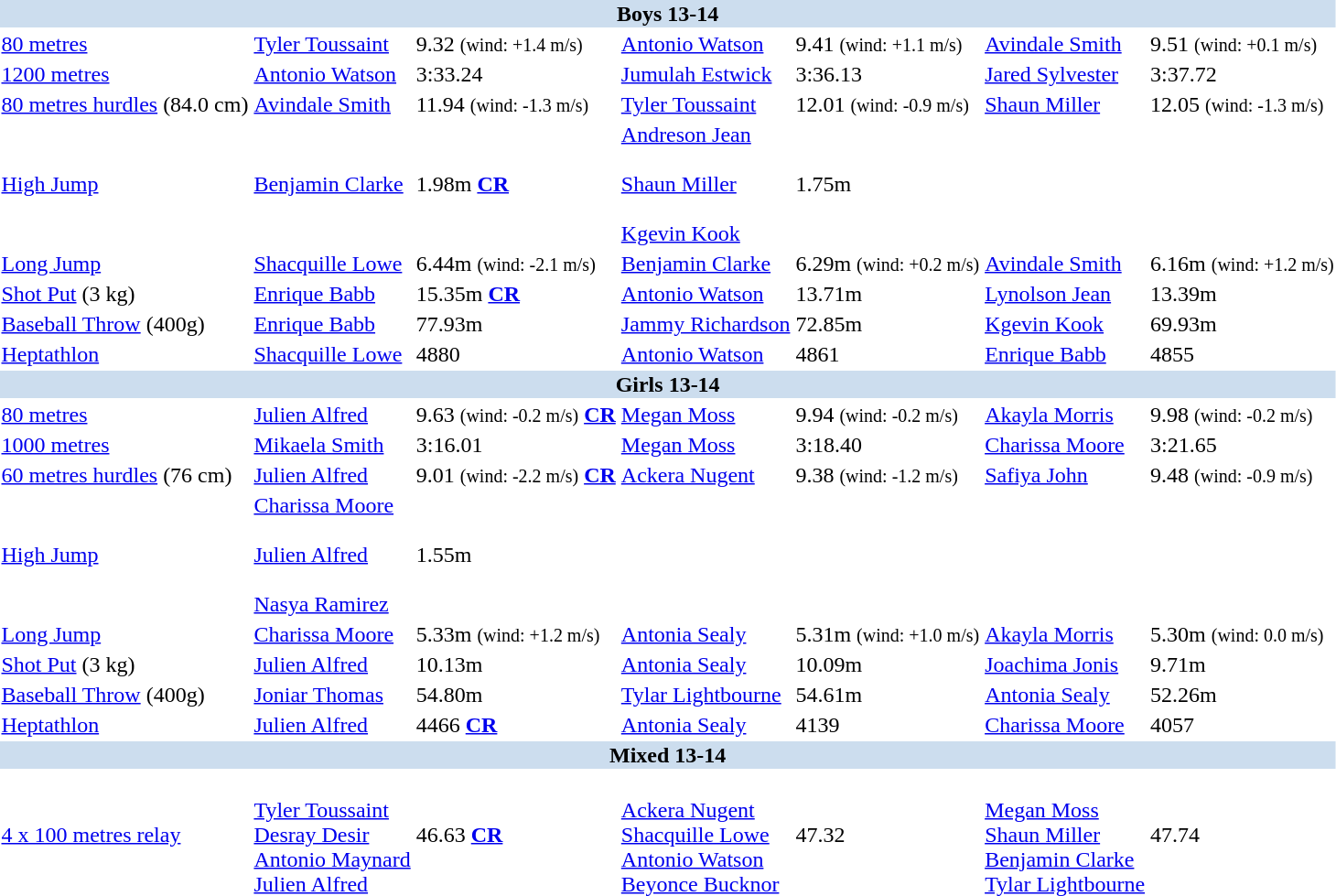<table>
<tr>
<th colspan=7 align = center style="background-color: #CCDDEE;">Boys 13-14</th>
</tr>
<tr>
<td><a href='#'>80 metres</a></td>
<td align=left><a href='#'>Tyler Toussaint</a> <br> </td>
<td>9.32 <small>(wind: +1.4 m/s)</small></td>
<td align=left><a href='#'>Antonio Watson</a> <br> </td>
<td>9.41 <small>(wind: +1.1 m/s)</small></td>
<td align=left><a href='#'>Avindale Smith</a> <br> </td>
<td>9.51 <small>(wind: +0.1 m/s)</small></td>
</tr>
<tr>
<td><a href='#'>1200 metres</a></td>
<td align=left><a href='#'>Antonio Watson</a> <br> </td>
<td>3:33.24</td>
<td align=left><a href='#'>Jumulah Estwick</a> <br> </td>
<td>3:36.13</td>
<td align=left><a href='#'>Jared Sylvester</a> <br> </td>
<td>3:37.72</td>
</tr>
<tr>
<td><a href='#'>80 metres hurdles</a> (84.0 cm)</td>
<td align=left><a href='#'>Avindale Smith</a> <br> </td>
<td>11.94 <small>(wind: -1.3 m/s)</small></td>
<td align=left><a href='#'>Tyler Toussaint</a> <br> </td>
<td>12.01 <small>(wind: -0.9 m/s)</small></td>
<td align=left><a href='#'>Shaun Miller</a> <br> </td>
<td>12.05 <small>(wind: -1.3 m/s)</small></td>
</tr>
<tr>
<td><a href='#'>High Jump</a></td>
<td align=left><a href='#'>Benjamin Clarke</a> <br> </td>
<td>1.98m <strong><a href='#'>CR</a></strong></td>
<td align=left><a href='#'>Andreson Jean</a> <br>  <br> <a href='#'>Shaun Miller</a> <br>  <br> <a href='#'>Kgevin Kook</a> <br> </td>
<td>1.75m</td>
<td></td>
<td></td>
</tr>
<tr>
<td><a href='#'>Long Jump</a></td>
<td align=left><a href='#'>Shacquille Lowe</a> <br> </td>
<td>6.44m <small>(wind: -2.1 m/s)</small></td>
<td align=left><a href='#'>Benjamin Clarke</a> <br> </td>
<td>6.29m <small>(wind: +0.2 m/s)</small></td>
<td align=left><a href='#'>Avindale Smith</a> <br> </td>
<td>6.16m <small>(wind: +1.2 m/s)</small></td>
</tr>
<tr>
<td><a href='#'>Shot Put</a> (3 kg)</td>
<td align=left><a href='#'>Enrique Babb</a> <br> </td>
<td>15.35m <strong><a href='#'>CR</a></strong></td>
<td align=left><a href='#'>Antonio Watson</a> <br> </td>
<td>13.71m</td>
<td align=left><a href='#'>Lynolson Jean</a> <br> </td>
<td>13.39m</td>
</tr>
<tr>
<td><a href='#'>Baseball Throw</a> (400g)</td>
<td align=left><a href='#'>Enrique Babb</a> <br> </td>
<td>77.93m</td>
<td align=left><a href='#'>Jammy Richardson</a> <br> </td>
<td>72.85m</td>
<td align=left><a href='#'>Kgevin Kook</a> <br> </td>
<td>69.93m</td>
</tr>
<tr>
<td><a href='#'>Heptathlon</a></td>
<td align=left><a href='#'>Shacquille Lowe</a> <br> </td>
<td>4880</td>
<td align=left><a href='#'>Antonio Watson</a> <br> </td>
<td>4861</td>
<td align=left><a href='#'>Enrique Babb</a> <br> </td>
<td>4855</td>
</tr>
<tr>
<th colspan=7 align = center style="background-color: #CCDDEE;">Girls 13-14</th>
</tr>
<tr>
<td><a href='#'>80 metres</a></td>
<td align=left><a href='#'>Julien Alfred</a> <br> </td>
<td>9.63 <small>(wind: -0.2 m/s)</small> <strong><a href='#'>CR</a></strong></td>
<td align=left><a href='#'>Megan Moss</a> <br> </td>
<td>9.94 <small>(wind: -0.2 m/s)</small></td>
<td align=left><a href='#'>Akayla Morris</a> <br> </td>
<td>9.98 <small>(wind: -0.2 m/s)</small></td>
</tr>
<tr>
<td><a href='#'>1000 metres</a></td>
<td align=left><a href='#'>Mikaela Smith</a> <br> </td>
<td>3:16.01</td>
<td align=left><a href='#'>Megan Moss</a> <br> </td>
<td>3:18.40</td>
<td align=left><a href='#'>Charissa Moore</a> <br> </td>
<td>3:21.65</td>
</tr>
<tr>
<td><a href='#'>60 metres hurdles</a> (76 cm)</td>
<td align=left><a href='#'>Julien Alfred</a> <br> </td>
<td>9.01 <small>(wind: -2.2 m/s)</small> <strong><a href='#'>CR</a></strong></td>
<td align=left><a href='#'>Ackera Nugent</a> <br> </td>
<td>9.38 <small>(wind: -1.2 m/s)</small></td>
<td align=left><a href='#'>Safiya John</a> <br> </td>
<td>9.48 <small>(wind: -0.9 m/s)</small></td>
</tr>
<tr>
<td><a href='#'>High Jump</a></td>
<td align=left><a href='#'>Charissa Moore</a> <br>   <br> <a href='#'>Julien Alfred</a> <br>   <br> <a href='#'>Nasya Ramirez</a> <br> </td>
<td>1.55m</td>
<td></td>
<td></td>
<td></td>
<td></td>
</tr>
<tr>
<td><a href='#'>Long Jump</a></td>
<td align=left><a href='#'>Charissa Moore</a> <br> </td>
<td>5.33m <small>(wind: +1.2 m/s)</small></td>
<td align=left><a href='#'>Antonia Sealy</a> <br> </td>
<td>5.31m <small>(wind: +1.0 m/s)</small></td>
<td align=left><a href='#'>Akayla Morris</a> <br> </td>
<td>5.30m <small>(wind: 0.0 m/s)</small></td>
</tr>
<tr>
<td><a href='#'>Shot Put</a> (3 kg)</td>
<td align=left><a href='#'>Julien Alfred</a> <br> </td>
<td>10.13m</td>
<td align=left><a href='#'>Antonia Sealy</a> <br> </td>
<td>10.09m</td>
<td align=left><a href='#'>Joachima Jonis</a> <br> </td>
<td>9.71m</td>
</tr>
<tr>
<td><a href='#'>Baseball Throw</a> (400g)</td>
<td align=left><a href='#'>Joniar Thomas</a> <br> </td>
<td>54.80m</td>
<td align=left><a href='#'>Tylar Lightbourne</a> <br> </td>
<td>54.61m</td>
<td align=left><a href='#'>Antonia Sealy</a> <br> </td>
<td>52.26m</td>
</tr>
<tr>
<td><a href='#'>Heptathlon</a></td>
<td align=left><a href='#'>Julien Alfred</a> <br> </td>
<td>4466 <strong><a href='#'>CR</a></strong></td>
<td align=left><a href='#'>Antonia Sealy</a> <br> </td>
<td>4139</td>
<td align=left><a href='#'>Charissa Moore</a> <br> </td>
<td>4057</td>
</tr>
<tr>
<th colspan=7 align = center style="background-color: #CCDDEE;">Mixed 13-14</th>
</tr>
<tr>
<td><a href='#'>4 x 100 metres relay</a></td>
<td> <br><a href='#'>Tyler Toussaint</a> <br><a href='#'>Desray Desir</a> <br><a href='#'>Antonio Maynard</a> <br><a href='#'>Julien Alfred</a></td>
<td>46.63 <strong><a href='#'>CR</a></strong></td>
<td> <br><a href='#'>Ackera Nugent</a> <br><a href='#'>Shacquille Lowe</a> <br><a href='#'>Antonio Watson</a> <br><a href='#'>Beyonce Bucknor</a></td>
<td>47.32</td>
<td> <br><a href='#'>Megan Moss</a> <br><a href='#'>Shaun Miller</a> <br><a href='#'>Benjamin Clarke</a> <br><a href='#'>Tylar Lightbourne</a></td>
<td>47.74</td>
</tr>
</table>
